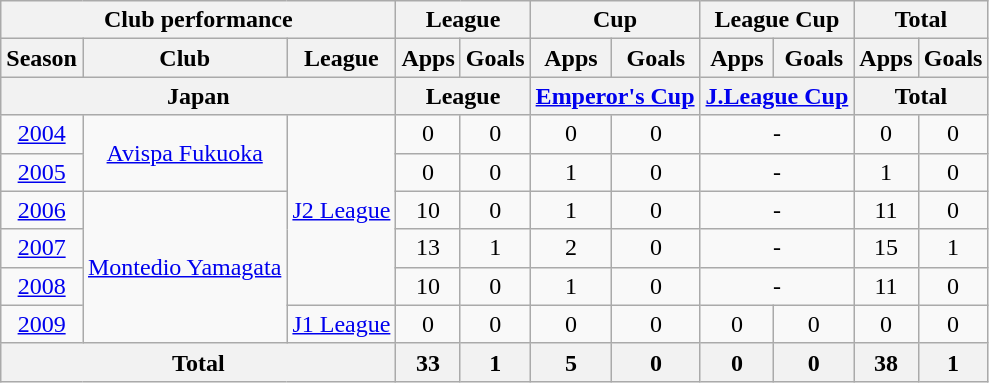<table class="wikitable" style="text-align:center;">
<tr>
<th colspan=3>Club performance</th>
<th colspan=2>League</th>
<th colspan=2>Cup</th>
<th colspan=2>League Cup</th>
<th colspan=2>Total</th>
</tr>
<tr>
<th>Season</th>
<th>Club</th>
<th>League</th>
<th>Apps</th>
<th>Goals</th>
<th>Apps</th>
<th>Goals</th>
<th>Apps</th>
<th>Goals</th>
<th>Apps</th>
<th>Goals</th>
</tr>
<tr>
<th colspan=3>Japan</th>
<th colspan=2>League</th>
<th colspan=2><a href='#'>Emperor's Cup</a></th>
<th colspan=2><a href='#'>J.League Cup</a></th>
<th colspan=2>Total</th>
</tr>
<tr>
<td><a href='#'>2004</a></td>
<td rowspan="2"><a href='#'>Avispa Fukuoka</a></td>
<td rowspan="5"><a href='#'>J2 League</a></td>
<td>0</td>
<td>0</td>
<td>0</td>
<td>0</td>
<td colspan="2">-</td>
<td>0</td>
<td>0</td>
</tr>
<tr>
<td><a href='#'>2005</a></td>
<td>0</td>
<td>0</td>
<td>1</td>
<td>0</td>
<td colspan="2">-</td>
<td>1</td>
<td>0</td>
</tr>
<tr>
<td><a href='#'>2006</a></td>
<td rowspan="4"><a href='#'>Montedio Yamagata</a></td>
<td>10</td>
<td>0</td>
<td>1</td>
<td>0</td>
<td colspan="2">-</td>
<td>11</td>
<td>0</td>
</tr>
<tr>
<td><a href='#'>2007</a></td>
<td>13</td>
<td>1</td>
<td>2</td>
<td>0</td>
<td colspan="2">-</td>
<td>15</td>
<td>1</td>
</tr>
<tr>
<td><a href='#'>2008</a></td>
<td>10</td>
<td>0</td>
<td>1</td>
<td>0</td>
<td colspan="2">-</td>
<td>11</td>
<td>0</td>
</tr>
<tr>
<td><a href='#'>2009</a></td>
<td><a href='#'>J1 League</a></td>
<td>0</td>
<td>0</td>
<td>0</td>
<td>0</td>
<td>0</td>
<td>0</td>
<td>0</td>
<td>0</td>
</tr>
<tr>
<th colspan=3>Total</th>
<th>33</th>
<th>1</th>
<th>5</th>
<th>0</th>
<th>0</th>
<th>0</th>
<th>38</th>
<th>1</th>
</tr>
</table>
